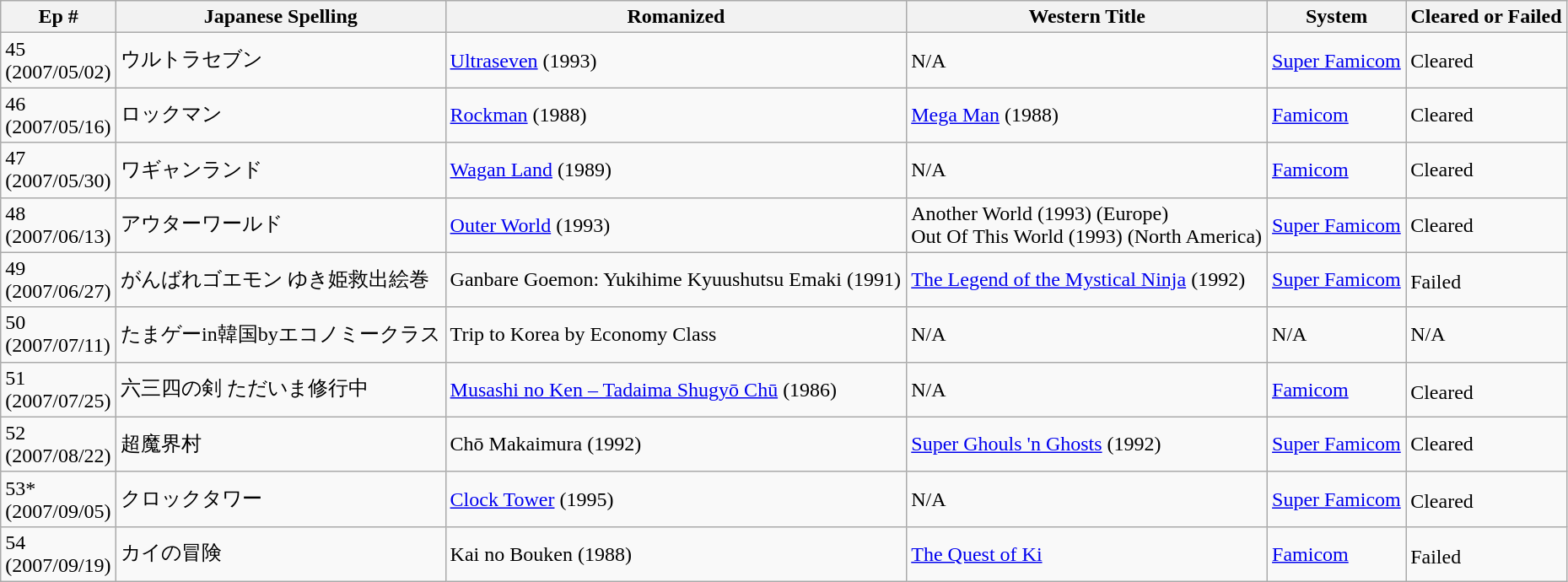<table class="wikitable" style="width:98%;">
<tr>
<th>Ep #</th>
<th>Japanese Spelling</th>
<th>Romanized</th>
<th>Western Title</th>
<th>System</th>
<th>Cleared or Failed</th>
</tr>
<tr>
<td>45<br>(2007/05/02)</td>
<td>ウルトラセブン</td>
<td><a href='#'>Ultraseven</a> (1993)</td>
<td>N/A</td>
<td><a href='#'>Super Famicom</a></td>
<td>Cleared</td>
</tr>
<tr>
<td>46<br>(2007/05/16)</td>
<td>ロックマン</td>
<td><a href='#'>Rockman</a> (1988)</td>
<td><a href='#'>Mega Man</a> (1988)</td>
<td><a href='#'>Famicom</a></td>
<td>Cleared</td>
</tr>
<tr>
<td>47<br>(2007/05/30)</td>
<td>ワギャンランド</td>
<td><a href='#'>Wagan Land</a> (1989)</td>
<td>N/A</td>
<td><a href='#'>Famicom</a></td>
<td>Cleared</td>
</tr>
<tr>
<td>48<br>(2007/06/13)</td>
<td>アウターワールド</td>
<td><a href='#'>Outer World</a> (1993)</td>
<td>Another World (1993) (Europe)<br>Out Of This World (1993) (North America)</td>
<td><a href='#'>Super Famicom</a></td>
<td>Cleared</td>
</tr>
<tr>
<td>49<br>(2007/06/27)</td>
<td>がんばれゴエモン ゆき姫救出絵巻</td>
<td>Ganbare Goemon: Yukihime Kyuushutsu Emaki (1991)</td>
<td><a href='#'>The Legend of the Mystical Ninja</a> (1992)</td>
<td><a href='#'>Super Famicom</a></td>
<td>Failed<sup></sup></td>
</tr>
<tr>
<td>50<br>(2007/07/11)</td>
<td>たまゲーin韓国byエコノミークラス</td>
<td>Trip to Korea by Economy Class</td>
<td>N/A</td>
<td>N/A</td>
<td>N/A</td>
</tr>
<tr>
<td>51<br>(2007/07/25)</td>
<td>六三四の剣 ただいま修行中</td>
<td><a href='#'>Musashi no Ken – Tadaima Shugyō Chū</a> (1986)</td>
<td>N/A</td>
<td><a href='#'>Famicom</a></td>
<td>Cleared<sup></sup></td>
</tr>
<tr>
<td>52<br>(2007/08/22)</td>
<td>超魔界村</td>
<td>Chō Makaimura (1992)</td>
<td><a href='#'>Super Ghouls 'n Ghosts</a> (1992)</td>
<td><a href='#'>Super Famicom</a></td>
<td>Cleared</td>
</tr>
<tr>
<td>53*<br>(2007/09/05)</td>
<td>クロックタワー</td>
<td><a href='#'>Clock Tower</a> (1995)</td>
<td>N/A</td>
<td><a href='#'>Super Famicom</a></td>
<td>Cleared<sup></sup></td>
</tr>
<tr>
<td>54<br>(2007/09/19)</td>
<td>カイの冒険</td>
<td>Kai no Bouken (1988)</td>
<td><a href='#'>The Quest of Ki</a></td>
<td><a href='#'>Famicom</a></td>
<td>Failed<sup></sup></td>
</tr>
</table>
